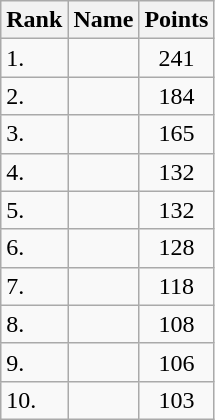<table class="wikitable sortable">
<tr>
<th>Rank</th>
<th>Name</th>
<th>Points</th>
</tr>
<tr>
<td>1.</td>
<td></td>
<td align=center>241</td>
</tr>
<tr>
<td>2.</td>
<td></td>
<td align=center>184</td>
</tr>
<tr>
<td>3.</td>
<td></td>
<td align=center>165</td>
</tr>
<tr>
<td>4.</td>
<td></td>
<td align=center>132</td>
</tr>
<tr>
<td>5.</td>
<td></td>
<td align=center>132</td>
</tr>
<tr>
<td>6.</td>
<td></td>
<td align=center>128</td>
</tr>
<tr>
<td>7.</td>
<td></td>
<td align=center>118</td>
</tr>
<tr>
<td>8.</td>
<td></td>
<td align=center>108</td>
</tr>
<tr>
<td>9.</td>
<td></td>
<td align=center>106</td>
</tr>
<tr>
<td>10.</td>
<td></td>
<td align=center>103</td>
</tr>
</table>
